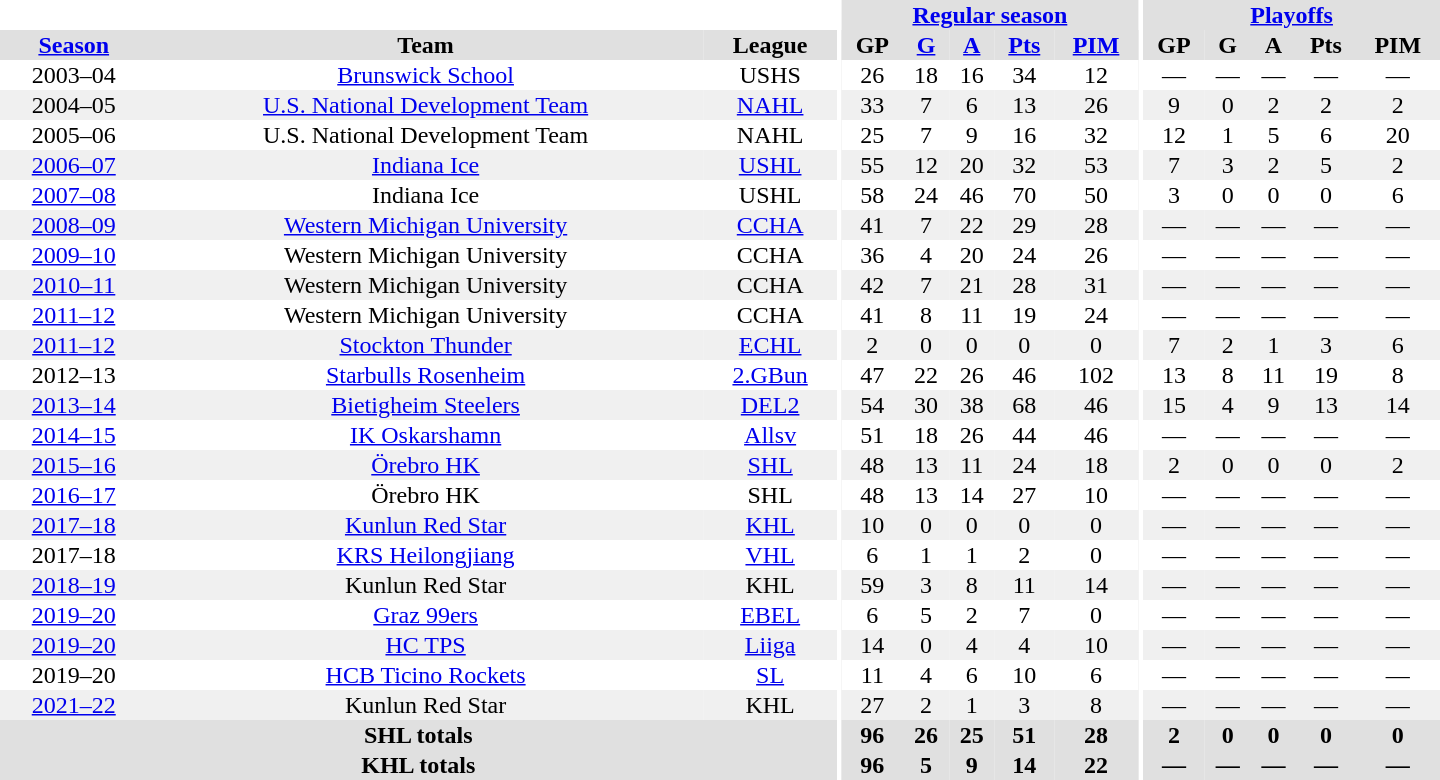<table border="0" cellpadding="1" cellspacing="0" style="text-align:center; width:60em">
<tr bgcolor="#e0e0e0">
<th colspan="3" bgcolor="#ffffff"></th>
<th rowspan="99" bgcolor="#ffffff"></th>
<th colspan="5"><a href='#'>Regular season</a></th>
<th rowspan="99" bgcolor="#ffffff"></th>
<th colspan="5"><a href='#'>Playoffs</a></th>
</tr>
<tr bgcolor="#e0e0e0">
<th><a href='#'>Season</a></th>
<th>Team</th>
<th>League</th>
<th>GP</th>
<th><a href='#'>G</a></th>
<th><a href='#'>A</a></th>
<th><a href='#'>Pts</a></th>
<th><a href='#'>PIM</a></th>
<th>GP</th>
<th>G</th>
<th>A</th>
<th>Pts</th>
<th>PIM</th>
</tr>
<tr>
<td>2003–04</td>
<td><a href='#'>Brunswick School</a></td>
<td>USHS</td>
<td>26</td>
<td>18</td>
<td>16</td>
<td>34</td>
<td>12</td>
<td>—</td>
<td>—</td>
<td>—</td>
<td>—</td>
<td>—</td>
</tr>
<tr bgcolor="#f0f0f0">
<td>2004–05</td>
<td><a href='#'>U.S. National Development Team</a></td>
<td><a href='#'>NAHL</a></td>
<td>33</td>
<td>7</td>
<td>6</td>
<td>13</td>
<td>26</td>
<td>9</td>
<td>0</td>
<td>2</td>
<td>2</td>
<td>2</td>
</tr>
<tr>
<td>2005–06</td>
<td>U.S. National Development Team</td>
<td>NAHL</td>
<td>25</td>
<td>7</td>
<td>9</td>
<td>16</td>
<td>32</td>
<td>12</td>
<td>1</td>
<td>5</td>
<td>6</td>
<td>20</td>
</tr>
<tr bgcolor="#f0f0f0">
<td><a href='#'>2006–07</a></td>
<td><a href='#'>Indiana Ice</a></td>
<td><a href='#'>USHL</a></td>
<td>55</td>
<td>12</td>
<td>20</td>
<td>32</td>
<td>53</td>
<td>7</td>
<td>3</td>
<td>2</td>
<td>5</td>
<td>2</td>
</tr>
<tr>
<td><a href='#'>2007–08</a></td>
<td>Indiana Ice</td>
<td>USHL</td>
<td>58</td>
<td>24</td>
<td>46</td>
<td>70</td>
<td>50</td>
<td>3</td>
<td>0</td>
<td>0</td>
<td>0</td>
<td>6</td>
</tr>
<tr bgcolor="#f0f0f0">
<td><a href='#'>2008–09</a></td>
<td><a href='#'>Western Michigan University</a></td>
<td><a href='#'>CCHA</a></td>
<td>41</td>
<td>7</td>
<td>22</td>
<td>29</td>
<td>28</td>
<td>—</td>
<td>—</td>
<td>—</td>
<td>—</td>
<td>—</td>
</tr>
<tr>
<td><a href='#'>2009–10</a></td>
<td>Western Michigan University</td>
<td>CCHA</td>
<td>36</td>
<td>4</td>
<td>20</td>
<td>24</td>
<td>26</td>
<td>—</td>
<td>—</td>
<td>—</td>
<td>—</td>
<td>—</td>
</tr>
<tr bgcolor="#f0f0f0">
<td><a href='#'>2010–11</a></td>
<td>Western Michigan University</td>
<td>CCHA</td>
<td>42</td>
<td>7</td>
<td>21</td>
<td>28</td>
<td>31</td>
<td>—</td>
<td>—</td>
<td>—</td>
<td>—</td>
<td>—</td>
</tr>
<tr>
<td><a href='#'>2011–12</a></td>
<td>Western Michigan University</td>
<td>CCHA</td>
<td>41</td>
<td>8</td>
<td>11</td>
<td>19</td>
<td>24</td>
<td>—</td>
<td>—</td>
<td>—</td>
<td>—</td>
<td>—</td>
</tr>
<tr bgcolor="#f0f0f0">
<td><a href='#'>2011–12</a></td>
<td><a href='#'>Stockton Thunder</a></td>
<td><a href='#'>ECHL</a></td>
<td>2</td>
<td>0</td>
<td>0</td>
<td>0</td>
<td>0</td>
<td>7</td>
<td>2</td>
<td>1</td>
<td>3</td>
<td>6</td>
</tr>
<tr>
<td>2012–13</td>
<td><a href='#'>Starbulls Rosenheim</a></td>
<td><a href='#'>2.GBun</a></td>
<td>47</td>
<td>22</td>
<td>26</td>
<td>46</td>
<td>102</td>
<td>13</td>
<td>8</td>
<td>11</td>
<td>19</td>
<td>8</td>
</tr>
<tr bgcolor="#f0f0f0">
<td><a href='#'>2013–14</a></td>
<td><a href='#'>Bietigheim Steelers</a></td>
<td><a href='#'>DEL2</a></td>
<td>54</td>
<td>30</td>
<td>38</td>
<td>68</td>
<td>46</td>
<td>15</td>
<td>4</td>
<td>9</td>
<td>13</td>
<td>14</td>
</tr>
<tr>
<td><a href='#'>2014–15</a></td>
<td><a href='#'>IK Oskarshamn</a></td>
<td><a href='#'>Allsv</a></td>
<td>51</td>
<td>18</td>
<td>26</td>
<td>44</td>
<td>46</td>
<td>—</td>
<td>—</td>
<td>—</td>
<td>—</td>
<td>—</td>
</tr>
<tr bgcolor="#f0f0f0">
<td><a href='#'>2015–16</a></td>
<td><a href='#'>Örebro HK</a></td>
<td><a href='#'>SHL</a></td>
<td>48</td>
<td>13</td>
<td>11</td>
<td>24</td>
<td>18</td>
<td>2</td>
<td>0</td>
<td>0</td>
<td>0</td>
<td>2</td>
</tr>
<tr>
<td><a href='#'>2016–17</a></td>
<td>Örebro HK</td>
<td>SHL</td>
<td>48</td>
<td>13</td>
<td>14</td>
<td>27</td>
<td>10</td>
<td>—</td>
<td>—</td>
<td>—</td>
<td>—</td>
<td>—</td>
</tr>
<tr bgcolor="#f0f0f0">
<td><a href='#'>2017–18</a></td>
<td><a href='#'>Kunlun Red Star</a></td>
<td><a href='#'>KHL</a></td>
<td>10</td>
<td>0</td>
<td>0</td>
<td>0</td>
<td>0</td>
<td>—</td>
<td>—</td>
<td>—</td>
<td>—</td>
<td>—</td>
</tr>
<tr>
<td>2017–18</td>
<td><a href='#'>KRS Heilongjiang</a></td>
<td><a href='#'>VHL</a></td>
<td>6</td>
<td>1</td>
<td>1</td>
<td>2</td>
<td>0</td>
<td>—</td>
<td>—</td>
<td>—</td>
<td>—</td>
<td>—</td>
</tr>
<tr bgcolor="#f0f0f0">
<td><a href='#'>2018–19</a></td>
<td>Kunlun Red Star</td>
<td>KHL</td>
<td>59</td>
<td>3</td>
<td>8</td>
<td>11</td>
<td>14</td>
<td>—</td>
<td>—</td>
<td>—</td>
<td>—</td>
<td>—</td>
</tr>
<tr>
<td><a href='#'>2019–20</a></td>
<td><a href='#'>Graz 99ers</a></td>
<td><a href='#'>EBEL</a></td>
<td>6</td>
<td>5</td>
<td>2</td>
<td>7</td>
<td>0</td>
<td>—</td>
<td>—</td>
<td>—</td>
<td>—</td>
<td>—</td>
</tr>
<tr bgcolor="#f0f0f0">
<td><a href='#'>2019–20</a></td>
<td><a href='#'>HC TPS</a></td>
<td><a href='#'>Liiga</a></td>
<td>14</td>
<td>0</td>
<td>4</td>
<td>4</td>
<td>10</td>
<td>—</td>
<td>—</td>
<td>—</td>
<td>—</td>
<td>—</td>
</tr>
<tr>
<td 2019–20 Swiss League season>2019–20</td>
<td><a href='#'>HCB Ticino Rockets</a></td>
<td><a href='#'>SL</a></td>
<td>11</td>
<td>4</td>
<td>6</td>
<td>10</td>
<td>6</td>
<td>—</td>
<td>—</td>
<td>—</td>
<td>—</td>
<td>—</td>
</tr>
<tr bgcolor="#f0f0f0">
<td><a href='#'>2021–22</a></td>
<td>Kunlun Red Star</td>
<td>KHL</td>
<td>27</td>
<td>2</td>
<td>1</td>
<td>3</td>
<td>8</td>
<td>—</td>
<td>—</td>
<td>—</td>
<td>—</td>
<td>—</td>
</tr>
<tr bgcolor="#e0e0e0">
<th colspan="3">SHL totals</th>
<th>96</th>
<th>26</th>
<th>25</th>
<th>51</th>
<th>28</th>
<th>2</th>
<th>0</th>
<th>0</th>
<th>0</th>
<th>0</th>
</tr>
<tr bgcolor="#e0e0e0">
<th colspan="3">KHL totals</th>
<th>96</th>
<th>5</th>
<th>9</th>
<th>14</th>
<th>22</th>
<th>—</th>
<th>—</th>
<th>—</th>
<th>—</th>
<th>—</th>
</tr>
</table>
